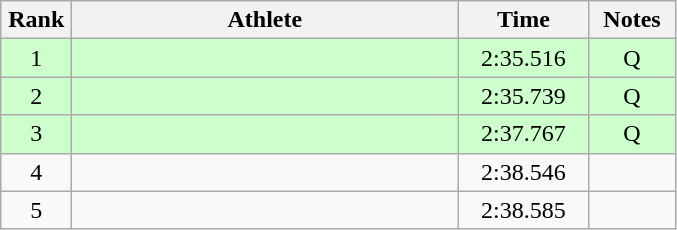<table class=wikitable style="text-align:center">
<tr>
<th width=40>Rank</th>
<th width=250>Athlete</th>
<th width=80>Time</th>
<th width=50>Notes</th>
</tr>
<tr bgcolor="ccffcc">
<td>1</td>
<td align=left></td>
<td>2:35.516</td>
<td>Q</td>
</tr>
<tr bgcolor="ccffcc">
<td>2</td>
<td align=left></td>
<td>2:35.739</td>
<td>Q</td>
</tr>
<tr bgcolor="ccffcc">
<td>3</td>
<td align=left></td>
<td>2:37.767</td>
<td>Q</td>
</tr>
<tr>
<td>4</td>
<td align=left></td>
<td>2:38.546</td>
<td></td>
</tr>
<tr>
<td>5</td>
<td align=left></td>
<td>2:38.585</td>
<td></td>
</tr>
</table>
